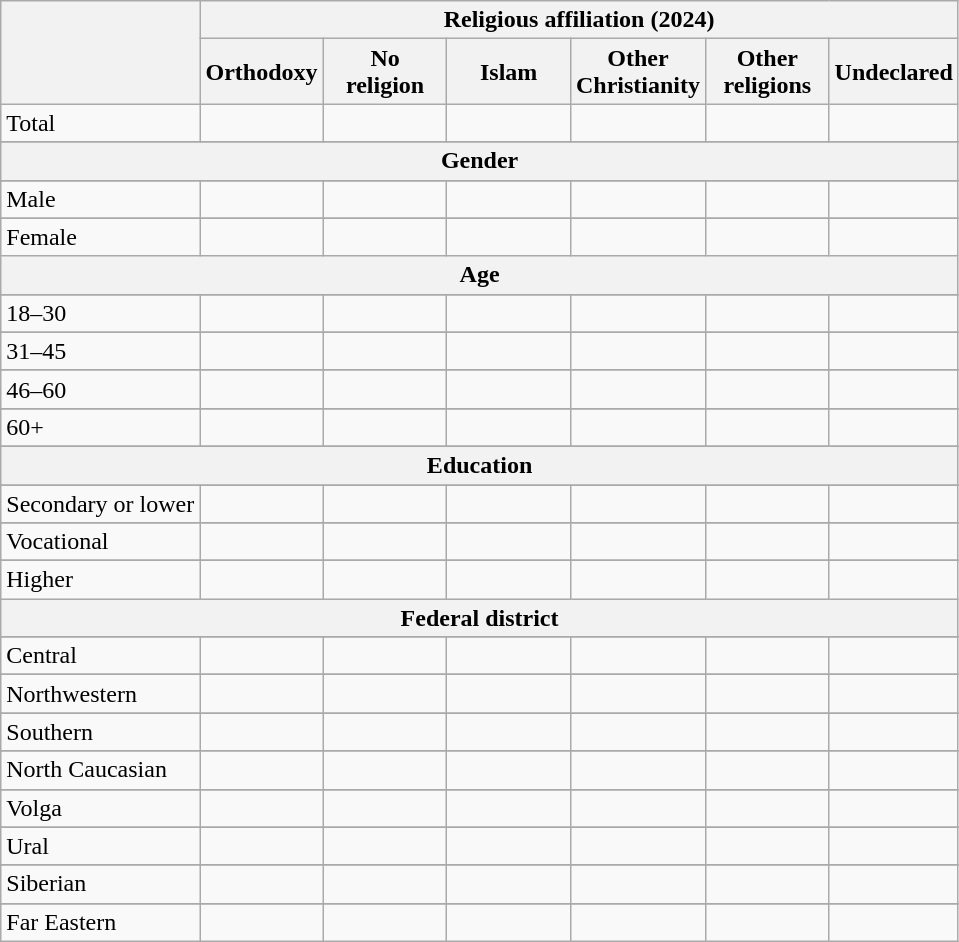<table class="wikitable">
<tr>
<th rowspan="2"></th>
<th colspan="6">Religious affiliation (2024)</th>
</tr>
<tr>
<th style="width: 75px;">Orthodoxy</th>
<th style="width: 75px;">No religion</th>
<th style="width: 75px;">Islam</th>
<th style="width: 75px;">Other Christianity</th>
<th style="width: 75px;">Other religions</th>
<th style="width: 75px;">Undeclared</th>
</tr>
<tr align="center">
<td align="left">Total</td>
<td></td>
<td></td>
<td></td>
<td></td>
<td></td>
<td></td>
</tr>
<tr>
</tr>
<tr align="center">
<th colspan="7"><strong>Gender</strong></th>
</tr>
<tr>
</tr>
<tr align="center">
<td align="left">Male</td>
<td></td>
<td></td>
<td></td>
<td></td>
<td></td>
<td></td>
</tr>
<tr>
</tr>
<tr align="center">
<td align="left">Female</td>
<td></td>
<td></td>
<td></td>
<td></td>
<td></td>
<td></td>
</tr>
<tr>
<th colspan="7"><strong>Age</strong></th>
</tr>
<tr>
</tr>
<tr align="center">
<td align="left">18–30</td>
<td></td>
<td></td>
<td></td>
<td></td>
<td></td>
<td></td>
</tr>
<tr>
</tr>
<tr align="center">
<td align="left">31–45</td>
<td></td>
<td></td>
<td></td>
<td></td>
<td></td>
<td></td>
</tr>
<tr>
</tr>
<tr align="center">
<td align="left">46–60</td>
<td></td>
<td></td>
<td></td>
<td></td>
<td></td>
<td></td>
</tr>
<tr>
</tr>
<tr align="center">
<td align="left">60+</td>
<td></td>
<td></td>
<td></td>
<td></td>
<td></td>
<td></td>
</tr>
<tr>
</tr>
<tr align="center">
<th colspan="7"><strong>Education</strong></th>
</tr>
<tr>
</tr>
<tr align="center">
<td align="left">Secondary or lower</td>
<td></td>
<td></td>
<td></td>
<td></td>
<td></td>
<td></td>
</tr>
<tr>
</tr>
<tr align="center">
<td align="left">Vocational</td>
<td></td>
<td></td>
<td></td>
<td></td>
<td></td>
<td></td>
</tr>
<tr>
</tr>
<tr align="center">
<td align="left">Higher</td>
<td></td>
<td></td>
<td></td>
<td></td>
<td></td>
<td></td>
</tr>
<tr>
<th colspan="7"><strong>Federal district</strong></th>
</tr>
<tr>
</tr>
<tr align="center">
<td align="left">Central</td>
<td></td>
<td></td>
<td></td>
<td></td>
<td></td>
<td></td>
</tr>
<tr>
</tr>
<tr align="center">
<td align="left">Northwestern</td>
<td></td>
<td></td>
<td></td>
<td></td>
<td></td>
<td></td>
</tr>
<tr>
</tr>
<tr align="center">
<td align="left">Southern</td>
<td></td>
<td></td>
<td></td>
<td></td>
<td></td>
<td></td>
</tr>
<tr>
</tr>
<tr align="center">
<td align="left">North Caucasian</td>
<td></td>
<td></td>
<td></td>
<td></td>
<td></td>
<td></td>
</tr>
<tr>
</tr>
<tr align="center">
<td align="left">Volga</td>
<td></td>
<td></td>
<td></td>
<td></td>
<td></td>
<td></td>
</tr>
<tr>
</tr>
<tr align="center">
<td align="left">Ural</td>
<td></td>
<td></td>
<td></td>
<td></td>
<td></td>
<td></td>
</tr>
<tr>
</tr>
<tr align="center">
<td align="left">Siberian</td>
<td></td>
<td></td>
<td></td>
<td></td>
<td></td>
<td></td>
</tr>
<tr>
</tr>
<tr align="center">
<td align="left">Far Eastern</td>
<td></td>
<td></td>
<td></td>
<td></td>
<td></td>
<td></td>
</tr>
</table>
